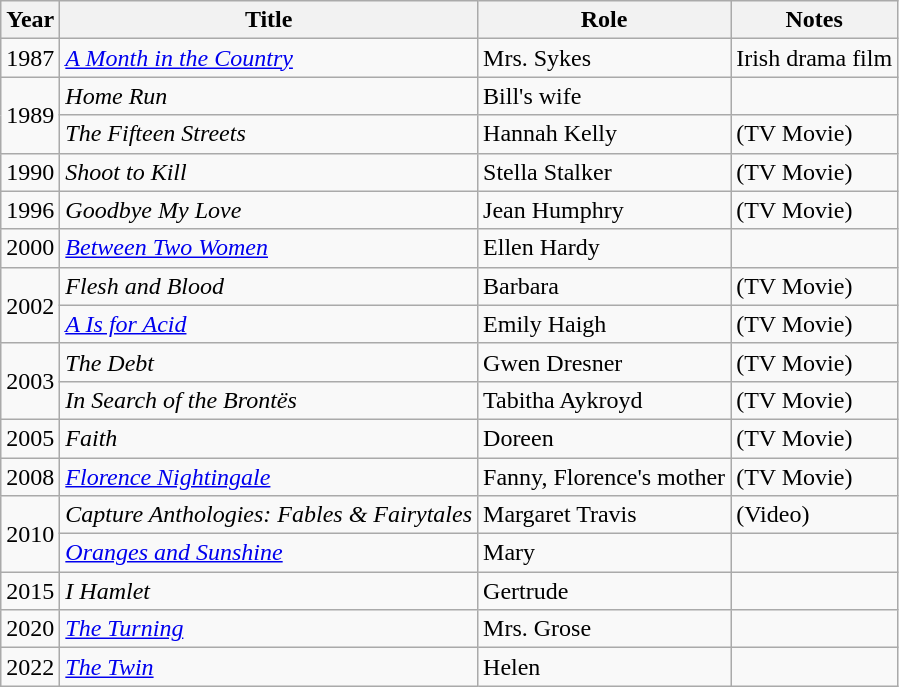<table class = "wikitable sortable">
<tr>
<th>Year</th>
<th>Title</th>
<th>Role</th>
<th>Notes</th>
</tr>
<tr>
<td>1987</td>
<td><em><a href='#'>A Month in the Country</a></em></td>
<td>Mrs. Sykes</td>
<td>Irish drama film</td>
</tr>
<tr>
<td rowspan=2>1989</td>
<td><em>Home Run</em></td>
<td>Bill's wife</td>
<td></td>
</tr>
<tr>
<td><em>The Fifteen Streets</em></td>
<td>Hannah Kelly</td>
<td>(TV Movie)</td>
</tr>
<tr>
<td>1990</td>
<td><em>Shoot to Kill</em></td>
<td>Stella Stalker</td>
<td>(TV Movie)</td>
</tr>
<tr>
<td>1996</td>
<td><em>Goodbye My Love</em></td>
<td>Jean Humphry</td>
<td>(TV Movie)</td>
</tr>
<tr>
<td>2000</td>
<td><em><a href='#'>Between Two Women</a></em></td>
<td>Ellen Hardy</td>
<td></td>
</tr>
<tr>
<td rowspan=2>2002</td>
<td><em>Flesh and Blood</em></td>
<td>Barbara</td>
<td>(TV Movie)</td>
</tr>
<tr>
<td><em><a href='#'>A Is for Acid</a></em></td>
<td>Emily Haigh</td>
<td>(TV Movie)</td>
</tr>
<tr>
<td rowspan=2>2003</td>
<td><em>The Debt</em></td>
<td>Gwen Dresner</td>
<td>(TV Movie)</td>
</tr>
<tr>
<td><em>In Search of the Brontës</em></td>
<td>Tabitha Aykroyd</td>
<td>(TV Movie)</td>
</tr>
<tr>
<td>2005</td>
<td><em>Faith</em></td>
<td>Doreen</td>
<td>(TV Movie)</td>
</tr>
<tr>
<td>2008</td>
<td><em><a href='#'>Florence Nightingale</a></em></td>
<td>Fanny, Florence's mother</td>
<td>(TV Movie)</td>
</tr>
<tr>
<td rowspan=2>2010</td>
<td><em>Capture Anthologies: Fables & Fairytales</em></td>
<td>Margaret Travis</td>
<td>(Video)</td>
</tr>
<tr>
<td><em><a href='#'>Oranges and Sunshine</a></em></td>
<td>Mary</td>
<td></td>
</tr>
<tr>
<td>2015</td>
<td><em>I Hamlet</em></td>
<td>Gertrude</td>
<td></td>
</tr>
<tr>
<td>2020</td>
<td><em><a href='#'>The Turning</a></em></td>
<td>Mrs. Grose</td>
<td></td>
</tr>
<tr>
<td>2022</td>
<td><em><a href='#'>The Twin</a></em></td>
<td>Helen</td>
<td></td>
</tr>
</table>
